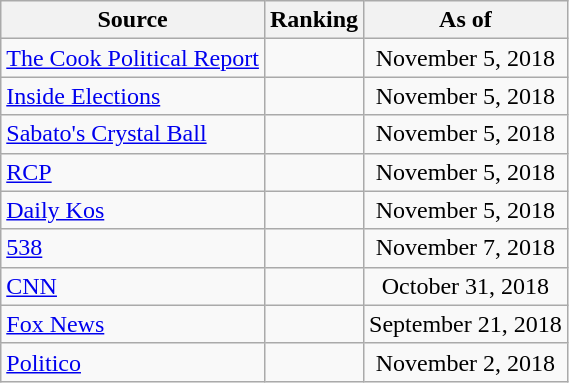<table class="wikitable" style="text-align:center">
<tr>
<th>Source</th>
<th>Ranking</th>
<th>As of</th>
</tr>
<tr>
<td align=left><a href='#'>The Cook Political Report</a></td>
<td></td>
<td>November 5, 2018</td>
</tr>
<tr>
<td align=left><a href='#'>Inside Elections</a></td>
<td></td>
<td>November 5, 2018</td>
</tr>
<tr>
<td align=left><a href='#'>Sabato's Crystal Ball</a></td>
<td></td>
<td>November 5, 2018</td>
</tr>
<tr>
<td align="left"><a href='#'>RCP</a></td>
<td></td>
<td>November 5, 2018</td>
</tr>
<tr>
<td align="left"><a href='#'>Daily Kos</a></td>
<td></td>
<td>November 5, 2018</td>
</tr>
<tr>
<td align="left"><a href='#'>538</a></td>
<td></td>
<td>November 7, 2018</td>
</tr>
<tr>
<td align="left"><a href='#'>CNN</a></td>
<td></td>
<td>October 31, 2018</td>
</tr>
<tr>
<td align="left"><a href='#'>Fox News</a></td>
<td></td>
<td>September 21, 2018</td>
</tr>
<tr>
<td align="left"><a href='#'>Politico</a></td>
<td></td>
<td>November 2, 2018</td>
</tr>
</table>
